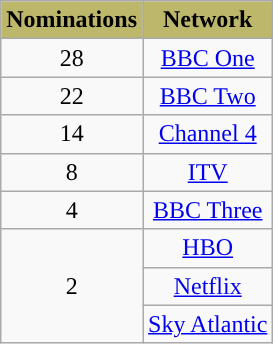<table class="wikitable" style="text-align:center;">
<tr>
<th style="background:#BDB76B;">Nominations</th>
<th style="background:#BDB76B;">Network</th>
</tr>
<tr>
<td>28</td>
<td><a href='#'>BBC One</a></td>
</tr>
<tr>
<td>22</td>
<td><a href='#'>BBC Two</a></td>
</tr>
<tr>
<td>14</td>
<td><a href='#'>Channel 4</a></td>
</tr>
<tr>
<td>8</td>
<td><a href='#'>ITV</a></td>
</tr>
<tr>
<td>4</td>
<td><a href='#'>BBC Three</a></td>
</tr>
<tr>
<td rowspan="8">2</td>
<td><a href='#'>HBO</a></td>
</tr>
<tr>
<td><a href='#'>Netflix</a></td>
</tr>
<tr>
<td><a href='#'>Sky Atlantic</a></td>
</tr>
</table>
